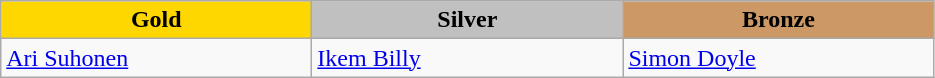<table class="wikitable" style="text-align:left">
<tr align="center">
<td width=200 bgcolor=gold><strong>Gold</strong></td>
<td width=200 bgcolor=silver><strong>Silver</strong></td>
<td width=200 bgcolor=CC9966><strong>Bronze</strong></td>
</tr>
<tr>
<td><a href='#'>Ari Suhonen</a><br><em></em></td>
<td><a href='#'>Ikem Billy</a><br><em></em></td>
<td><a href='#'>Simon Doyle</a><br><em></em></td>
</tr>
</table>
